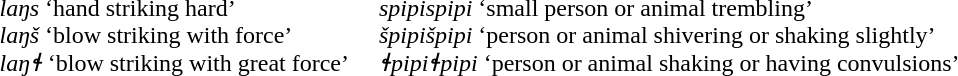<table>
<tr>
<td><em>laŋs</em> ‘hand striking hard’<br><em>laŋš</em> ‘blow striking with force’<br><em>laŋɬ</em> ‘blow striking with great force’</td>
<td>   </td>
<td><em>spipispipi</em> ‘small person or animal trembling’<br><em>špipišpipi</em> ‘person or animal shivering or shaking slightly’<br><em>ɬpipiɬpipi</em> ‘person or animal shaking or having convulsions’</td>
</tr>
</table>
